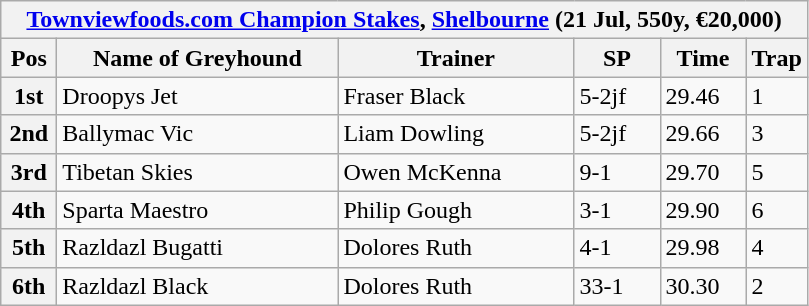<table class="wikitable">
<tr>
<th colspan="6"><a href='#'>Townviewfoods.com Champion Stakes</a>, <a href='#'>Shelbourne</a> (21 Jul, 550y, €20,000)</th>
</tr>
<tr>
<th width=30>Pos</th>
<th width=180>Name of Greyhound</th>
<th width=150>Trainer</th>
<th width=50>SP</th>
<th width=50>Time</th>
<th width=30>Trap</th>
</tr>
<tr>
<th>1st</th>
<td>Droopys Jet</td>
<td>Fraser Black</td>
<td>5-2jf</td>
<td>29.46</td>
<td>1</td>
</tr>
<tr>
<th>2nd</th>
<td>Ballymac Vic</td>
<td>Liam Dowling</td>
<td>5-2jf</td>
<td>29.66</td>
<td>3</td>
</tr>
<tr>
<th>3rd</th>
<td>Tibetan Skies</td>
<td>Owen McKenna</td>
<td>9-1</td>
<td>29.70</td>
<td>5</td>
</tr>
<tr>
<th>4th</th>
<td>Sparta Maestro</td>
<td>Philip Gough</td>
<td>3-1</td>
<td>29.90</td>
<td>6</td>
</tr>
<tr>
<th>5th</th>
<td>Razldazl Bugatti</td>
<td>Dolores Ruth</td>
<td>4-1</td>
<td>29.98</td>
<td>4</td>
</tr>
<tr>
<th>6th</th>
<td>Razldazl Black</td>
<td>Dolores Ruth</td>
<td>33-1</td>
<td>30.30</td>
<td>2</td>
</tr>
</table>
